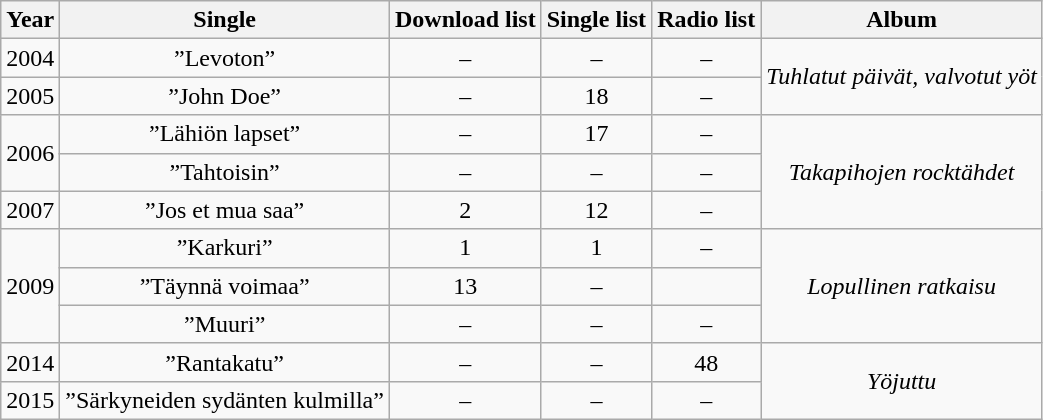<table class="wikitable" style="text-align:center;">
<tr>
<th>Year</th>
<th>Single</th>
<th>Download list</th>
<th>Single list</th>
<th>Radio list</th>
<th>Album</th>
</tr>
<tr>
<td>2004</td>
<td>”Levoton”</td>
<td>–</td>
<td>–</td>
<td>–</td>
<td rowspan="2"><em>Tuhlatut päivät, valvotut yöt</em></td>
</tr>
<tr>
<td>2005</td>
<td>”John Doe”</td>
<td>–</td>
<td>18</td>
<td>–</td>
</tr>
<tr>
<td rowspan="2">2006</td>
<td>”Lähiön lapset”</td>
<td>–</td>
<td>17</td>
<td>–</td>
<td rowspan="3"><em>Takapihojen rocktähdet</em></td>
</tr>
<tr>
<td>”Tahtoisin”</td>
<td>–</td>
<td>–</td>
<td>–</td>
</tr>
<tr>
<td>2007</td>
<td>”Jos et mua saa”</td>
<td>2</td>
<td>12</td>
<td>–</td>
</tr>
<tr>
<td rowspan="3">2009</td>
<td>”Karkuri”</td>
<td>1</td>
<td>1</td>
<td>–</td>
<td rowspan="3"><em>Lopullinen ratkaisu</em></td>
</tr>
<tr>
<td>”Täynnä voimaa”</td>
<td>13</td>
<td>–</td>
</tr>
<tr>
<td>”Muuri”</td>
<td>–</td>
<td>–</td>
<td>–</td>
</tr>
<tr>
<td>2014</td>
<td>”Rantakatu”</td>
<td>–</td>
<td>–</td>
<td>48</td>
<td rowspan="2"><em>Yöjuttu</em></td>
</tr>
<tr>
<td>2015</td>
<td>”Särkyneiden sydänten kulmilla”</td>
<td>–</td>
<td>–</td>
<td>–</td>
</tr>
</table>
